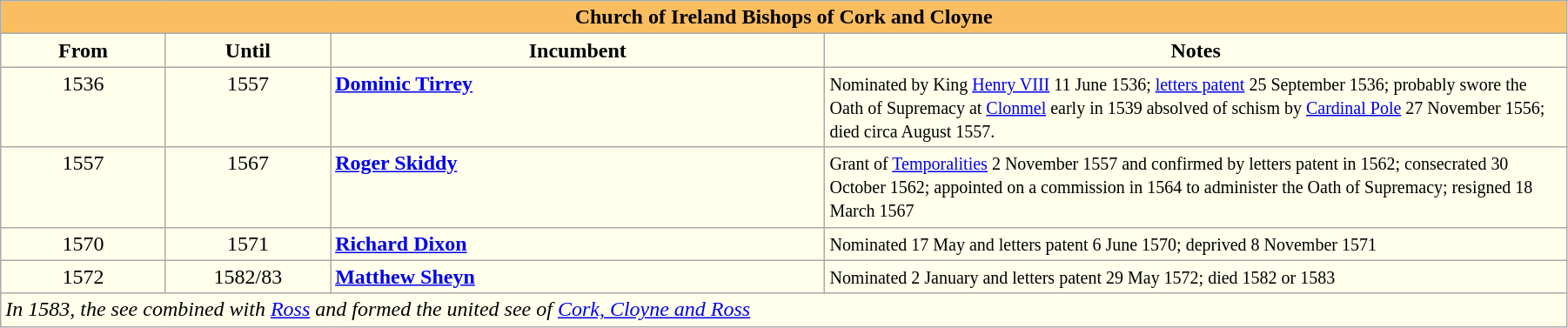<table class="wikitable" style="width:95%; border:1">
<tr>
<th style="background-color:#FABE60" colspan="4">Church of Ireland Bishops of Cork and Cloyne</th>
</tr>
<tr align=center>
<th style="background-color:#ffffec" width="10%">From</th>
<th style="background-color:#ffffec" width="10%">Until</th>
<th style="background-color:#ffffec" width="30%">Incumbent</th>
<th style="background-color:#ffffec" width="45%">Notes</th>
</tr>
<tr valign=top bgcolor="#ffffec">
<td align=center>1536</td>
<td align=center>1557</td>
<td><strong><a href='#'>Dominic Tirrey</a></strong> </td>
<td><small>Nominated by King <a href='#'>Henry VIII</a> 11 June 1536; <a href='#'>letters patent</a> 25 September 1536; probably swore the Oath of Supremacy at <a href='#'>Clonmel</a> early in 1539 absolved of schism by <a href='#'>Cardinal Pole</a> 27 November 1556; died circa August 1557.</small></td>
</tr>
<tr valign=top bgcolor="#ffffec">
<td align=center>1557</td>
<td align=center>1567</td>
<td><strong><a href='#'>Roger Skiddy</a></strong> </td>
<td><small>Grant of <a href='#'>Temporalities</a> 2 November 1557 and confirmed by letters patent in 1562; consecrated 30 October 1562; appointed on a commission in 1564 to administer the Oath of Supremacy; resigned 18 March 1567</small></td>
</tr>
<tr valign=top bgcolor="#ffffec">
<td align=center>1570</td>
<td align=center>1571</td>
<td><strong><a href='#'>Richard Dixon</a></strong></td>
<td><small>Nominated 17 May and letters patent 6 June 1570; deprived 8 November 1571</small></td>
</tr>
<tr valign=top bgcolor="#ffffec">
<td align=center>1572</td>
<td align=center>1582/83</td>
<td><strong><a href='#'>Matthew Sheyn</a></strong></td>
<td><small>Nominated 2 January and letters patent 29 May 1572; died 1582 or 1583</small></td>
</tr>
<tr valign=top bgcolor="#ffffec">
<td colspan=4><em>In 1583, the see combined with <a href='#'>Ross</a> and formed the united see of <a href='#'>Cork, Cloyne and Ross</a></em></td>
</tr>
</table>
